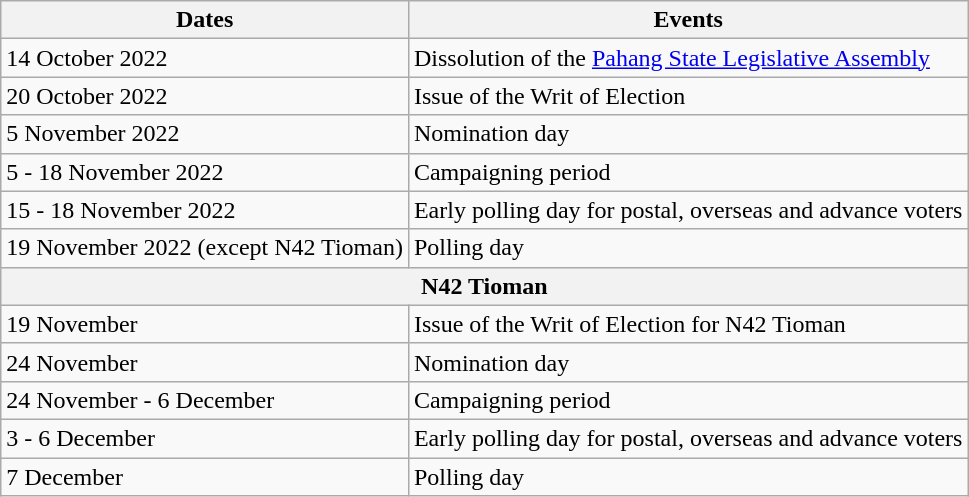<table class="wikitable">
<tr>
<th>Dates</th>
<th>Events</th>
</tr>
<tr>
<td>14 October 2022</td>
<td>Dissolution of the <a href='#'>Pahang State Legislative Assembly</a></td>
</tr>
<tr>
<td>20 October 2022</td>
<td>Issue of the Writ of Election</td>
</tr>
<tr>
<td>5 November 2022</td>
<td>Nomination day</td>
</tr>
<tr>
<td>5 - 18 November 2022</td>
<td>Campaigning period</td>
</tr>
<tr>
<td>15 - 18 November 2022</td>
<td>Early polling day for postal, overseas and advance voters</td>
</tr>
<tr>
<td>19 November 2022 (except N42 Tioman)</td>
<td>Polling day</td>
</tr>
<tr>
<th colspan="2">N42 Tioman </th>
</tr>
<tr>
<td>19 November</td>
<td>Issue of the Writ of Election for N42 Tioman</td>
</tr>
<tr>
<td>24 November</td>
<td>Nomination day</td>
</tr>
<tr>
<td>24 November - 6 December</td>
<td>Campaigning period</td>
</tr>
<tr>
<td>3 - 6 December</td>
<td>Early polling day for postal, overseas and advance voters</td>
</tr>
<tr>
<td>7 December</td>
<td>Polling day</td>
</tr>
</table>
